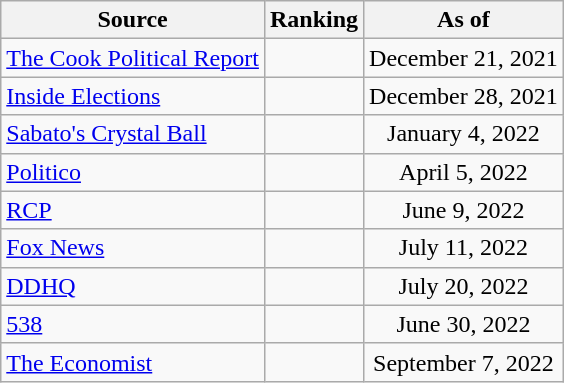<table class="wikitable" style="text-align:center">
<tr>
<th>Source</th>
<th>Ranking</th>
<th>As of</th>
</tr>
<tr>
<td align=left><a href='#'>The Cook Political Report</a></td>
<td></td>
<td>December 21, 2021</td>
</tr>
<tr>
<td align=left><a href='#'>Inside Elections</a></td>
<td></td>
<td>December 28, 2021</td>
</tr>
<tr>
<td align=left><a href='#'>Sabato's Crystal Ball</a></td>
<td></td>
<td>January 4, 2022</td>
</tr>
<tr>
<td align=left><a href='#'>Politico</a></td>
<td></td>
<td>April 5, 2022</td>
</tr>
<tr>
<td align="left"><a href='#'>RCP</a></td>
<td></td>
<td>June 9, 2022</td>
</tr>
<tr>
<td align=left><a href='#'>Fox News</a></td>
<td></td>
<td>July 11, 2022</td>
</tr>
<tr>
<td align="left"><a href='#'>DDHQ</a></td>
<td></td>
<td>July 20, 2022</td>
</tr>
<tr>
<td align="left"><a href='#'>538</a></td>
<td></td>
<td>June 30, 2022</td>
</tr>
<tr>
<td align="left"><a href='#'>The Economist</a></td>
<td></td>
<td>September 7, 2022</td>
</tr>
</table>
